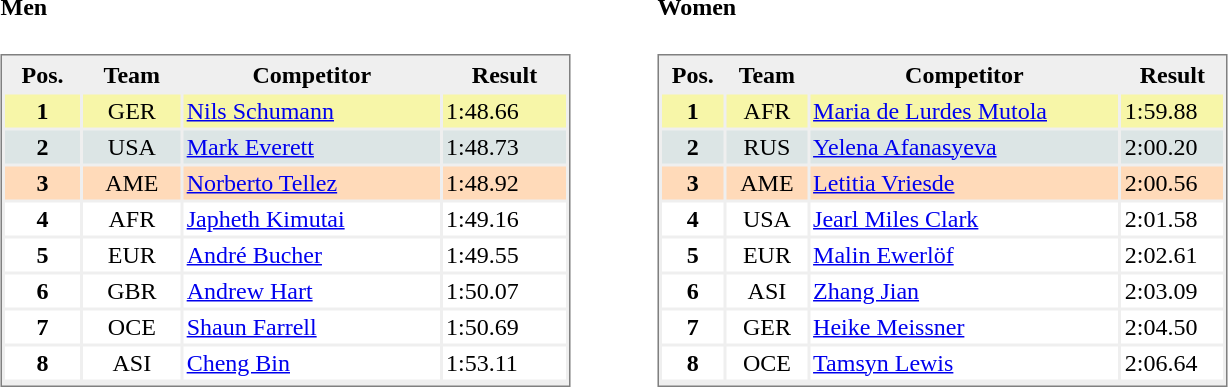<table>
<tr>
<td valign="top"><br><h4>Men</h4><table style="border-style:solid;border-width:1px;border-color:#808080;background-color:#EFEFEF" cellspacing="2" cellpadding="2" width="380px">
<tr bgcolor="#EFEFEF">
<th>Pos.</th>
<th>Team</th>
<th>Competitor</th>
<th>Result</th>
</tr>
<tr align="center" valign="top" bgcolor="#F7F6A8">
<th>1</th>
<td>GER</td>
<td align="left"><a href='#'>Nils Schumann</a></td>
<td align="left">1:48.66</td>
</tr>
<tr align="center" valign="top" bgcolor="#DCE5E5">
<th>2</th>
<td>USA</td>
<td align="left"><a href='#'>Mark Everett</a></td>
<td align="left">1:48.73</td>
</tr>
<tr align="center" valign="top" bgcolor="#FFDAB9">
<th>3</th>
<td>AME</td>
<td align="left"><a href='#'>Norberto Tellez</a></td>
<td align="left">1:48.92</td>
</tr>
<tr align="center" valign="top" bgcolor="#FFFFFF">
<th>4</th>
<td>AFR</td>
<td align="left"><a href='#'>Japheth Kimutai</a></td>
<td align="left">1:49.16</td>
</tr>
<tr align="center" valign="top" bgcolor="#FFFFFF">
<th>5</th>
<td>EUR</td>
<td align="left"><a href='#'>André Bucher</a></td>
<td align="left">1:49.55</td>
</tr>
<tr align="center" valign="top" bgcolor="#FFFFFF">
<th>6</th>
<td>GBR</td>
<td align="left"><a href='#'>Andrew Hart</a></td>
<td align="left">1:50.07</td>
</tr>
<tr align="center" valign="top" bgcolor="#FFFFFF">
<th>7</th>
<td>OCE</td>
<td align="left"><a href='#'>Shaun Farrell</a></td>
<td align="left">1:50.69</td>
</tr>
<tr align="center" valign="top" bgcolor="#FFFFFF">
<th>8</th>
<td>ASI</td>
<td align="left"><a href='#'>Cheng Bin</a></td>
<td align="left">1:53.11</td>
</tr>
<tr align="center" valign="top" bgcolor="#FFFFFF">
</tr>
</table>
</td>
<td width="50"> </td>
<td valign="top"><br><h4>Women</h4><table style="border-style:solid;border-width:1px;border-color:#808080;background-color:#EFEFEF" cellspacing="2" cellpadding="2" width="380px">
<tr bgcolor="#EFEFEF">
<th>Pos.</th>
<th>Team</th>
<th>Competitor</th>
<th>Result</th>
</tr>
<tr align="center" valign="top" bgcolor="#F7F6A8">
<th>1</th>
<td>AFR</td>
<td align="left"><a href='#'>Maria de Lurdes Mutola</a></td>
<td align="left">1:59.88</td>
</tr>
<tr align="center" valign="top" bgcolor="#DCE5E5">
<th>2</th>
<td>RUS</td>
<td align="left"><a href='#'>Yelena Afanasyeva</a></td>
<td align="left">2:00.20</td>
</tr>
<tr align="center" valign="top" bgcolor="#FFDAB9">
<th>3</th>
<td>AME</td>
<td align="left"><a href='#'>Letitia Vriesde</a></td>
<td align="left">2:00.56</td>
</tr>
<tr align="center" valign="top" bgcolor="#FFFFFF">
<th>4</th>
<td>USA</td>
<td align="left"><a href='#'>Jearl Miles Clark</a></td>
<td align="left">2:01.58</td>
</tr>
<tr align="center" valign="top" bgcolor="#FFFFFF">
<th>5</th>
<td>EUR</td>
<td align="left"><a href='#'>Malin Ewerlöf</a></td>
<td align="left">2:02.61</td>
</tr>
<tr align="center" valign="top" bgcolor="#FFFFFF">
<th>6</th>
<td>ASI</td>
<td align="left"><a href='#'>Zhang Jian</a></td>
<td align="left">2:03.09</td>
</tr>
<tr align="center" valign="top" bgcolor="#FFFFFF">
<th>7</th>
<td>GER</td>
<td align="left"><a href='#'>Heike Meissner</a></td>
<td align="left">2:04.50</td>
</tr>
<tr align="center" valign="top" bgcolor="#FFFFFF">
<th>8</th>
<td>OCE</td>
<td align="left"><a href='#'>Tamsyn Lewis</a></td>
<td align="left">2:06.64</td>
</tr>
<tr align="center" valign="top" bgcolor="#FFFFFF">
</tr>
</table>
</td>
</tr>
</table>
